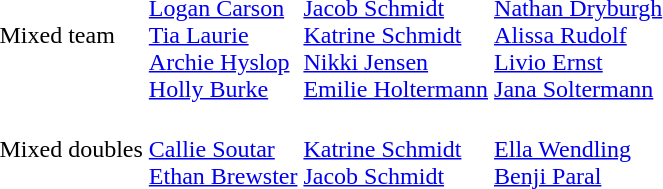<table>
<tr>
<td>Mixed team<br></td>
<td><br><a href='#'>Logan Carson</a><br><a href='#'>Tia Laurie</a><br><a href='#'>Archie Hyslop</a><br><a href='#'>Holly Burke</a></td>
<td><br><a href='#'>Jacob Schmidt</a><br><a href='#'>Katrine Schmidt</a><br><a href='#'>Nikki Jensen</a><br><a href='#'>Emilie Holtermann</a></td>
<td><br><a href='#'>Nathan Dryburgh</a><br><a href='#'>Alissa Rudolf</a><br><a href='#'>Livio Ernst</a><br><a href='#'>Jana Soltermann</a></td>
</tr>
<tr>
<td>Mixed doubles<br></td>
<td><br><a href='#'>Callie Soutar</a><br><a href='#'>Ethan Brewster</a></td>
<td><br><a href='#'>Katrine Schmidt</a><br><a href='#'>Jacob Schmidt</a></td>
<td><br><a href='#'>Ella Wendling</a><br><a href='#'>Benji Paral</a></td>
</tr>
</table>
